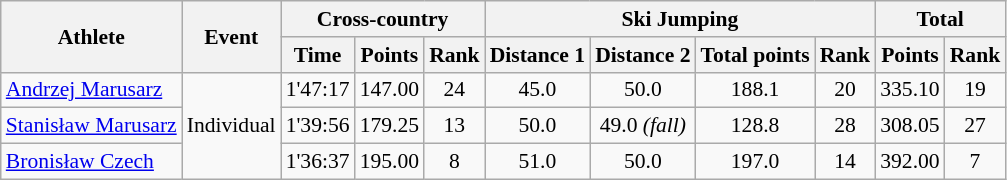<table class="wikitable" style="font-size:90%">
<tr>
<th rowspan="2">Athlete</th>
<th rowspan="2">Event</th>
<th colspan="3">Cross-country</th>
<th colspan="4">Ski Jumping</th>
<th colspan="2">Total</th>
</tr>
<tr>
<th>Time</th>
<th>Points</th>
<th>Rank</th>
<th>Distance 1</th>
<th>Distance 2</th>
<th>Total points</th>
<th>Rank</th>
<th>Points</th>
<th>Rank</th>
</tr>
<tr>
<td><a href='#'>Andrzej Marusarz</a></td>
<td rowspan="3">Individual</td>
<td align="center">1'47:17</td>
<td align="center">147.00</td>
<td align="center">24</td>
<td align="center">45.0</td>
<td align="center">50.0</td>
<td align="center">188.1</td>
<td align="center">20</td>
<td align="center">335.10</td>
<td align="center">19</td>
</tr>
<tr>
<td><a href='#'>Stanisław Marusarz</a></td>
<td align="center">1'39:56</td>
<td align="center">179.25</td>
<td align="center">13</td>
<td align="center">50.0</td>
<td align="center">49.0 <em>(fall)</em></td>
<td align="center">128.8</td>
<td align="center">28</td>
<td align="center">308.05</td>
<td align="center">27</td>
</tr>
<tr>
<td><a href='#'>Bronisław Czech</a></td>
<td align="center">1'36:37</td>
<td align="center">195.00</td>
<td align="center">8</td>
<td align="center">51.0</td>
<td align="center">50.0</td>
<td align="center">197.0</td>
<td align="center">14</td>
<td align="center">392.00</td>
<td align="center">7</td>
</tr>
</table>
